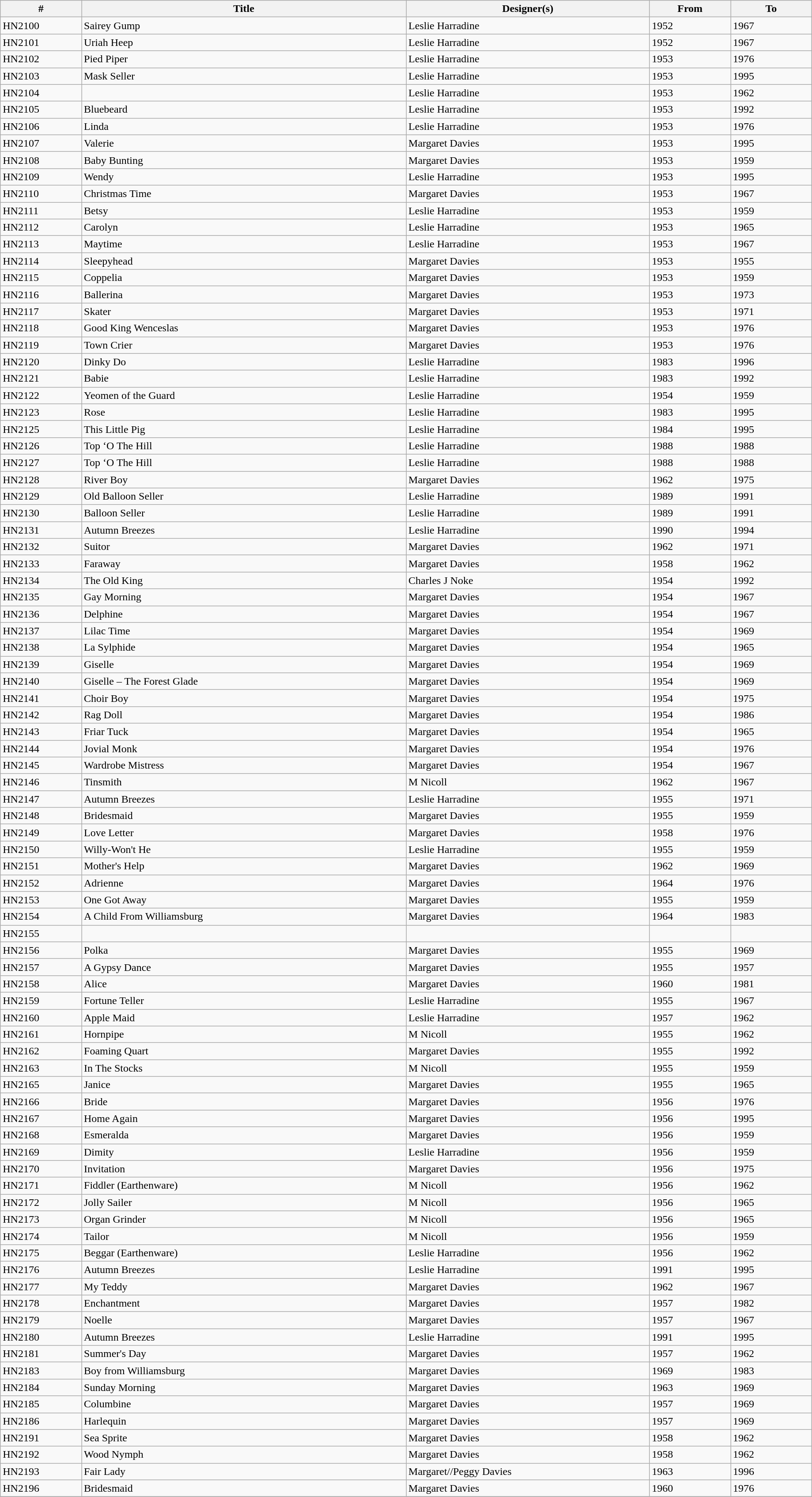<table class="wikitable collapsible" width="97%" border="1" cellpadding="1" cellspacing="0" align="centre">
<tr>
<th width=10%>#</th>
<th width=40%>Title</th>
<th width=30%>Designer(s)</th>
<th width=10%>From</th>
<th width=10%>To</th>
</tr>
<tr>
<td>HN2100</td>
<td>Sairey Gump</td>
<td>Leslie Harradine</td>
<td>1952</td>
<td>1967</td>
</tr>
<tr>
<td>HN2101</td>
<td>Uriah Heep</td>
<td>Leslie Harradine</td>
<td>1952</td>
<td>1967</td>
</tr>
<tr>
<td>HN2102</td>
<td>Pied Piper</td>
<td>Leslie Harradine</td>
<td>1953</td>
<td>1976</td>
</tr>
<tr>
<td>HN2103</td>
<td>Mask Seller</td>
<td>Leslie Harradine</td>
<td>1953</td>
<td>1995</td>
</tr>
<tr>
<td>HN2104</td>
<td></td>
<td>Leslie Harradine</td>
<td>1953</td>
<td>1962</td>
</tr>
<tr>
<td>HN2105</td>
<td>Bluebeard</td>
<td>Leslie Harradine</td>
<td>1953</td>
<td>1992</td>
</tr>
<tr>
<td>HN2106</td>
<td>Linda</td>
<td>Leslie Harradine</td>
<td>1953</td>
<td>1976</td>
</tr>
<tr>
<td>HN2107</td>
<td>Valerie</td>
<td>Margaret Davies</td>
<td>1953</td>
<td>1995</td>
</tr>
<tr>
<td>HN2108</td>
<td>Baby Bunting</td>
<td>Margaret Davies</td>
<td>1953</td>
<td>1959</td>
</tr>
<tr>
<td>HN2109</td>
<td>Wendy</td>
<td>Leslie Harradine</td>
<td>1953</td>
<td>1995</td>
</tr>
<tr>
<td>HN2110</td>
<td>Christmas Time</td>
<td>Margaret Davies</td>
<td>1953</td>
<td>1967</td>
</tr>
<tr>
<td>HN2111</td>
<td>Betsy</td>
<td>Leslie Harradine</td>
<td>1953</td>
<td>1959</td>
</tr>
<tr>
<td>HN2112</td>
<td>Carolyn</td>
<td>Leslie Harradine</td>
<td>1953</td>
<td>1965</td>
</tr>
<tr>
<td>HN2113</td>
<td>Maytime</td>
<td>Leslie Harradine</td>
<td>1953</td>
<td>1967</td>
</tr>
<tr>
<td>HN2114</td>
<td>Sleepyhead</td>
<td>Margaret Davies</td>
<td>1953</td>
<td>1955</td>
</tr>
<tr>
<td>HN2115</td>
<td>Coppelia</td>
<td>Margaret Davies</td>
<td>1953</td>
<td>1959</td>
</tr>
<tr>
<td>HN2116</td>
<td>Ballerina</td>
<td>Margaret Davies</td>
<td>1953</td>
<td>1973</td>
</tr>
<tr>
<td>HN2117</td>
<td>Skater</td>
<td>Margaret Davies</td>
<td>1953</td>
<td>1971</td>
</tr>
<tr>
<td>HN2118</td>
<td>Good King Wenceslas</td>
<td>Margaret Davies</td>
<td>1953</td>
<td>1976</td>
</tr>
<tr>
<td>HN2119</td>
<td>Town Crier</td>
<td>Margaret Davies</td>
<td>1953</td>
<td>1976</td>
</tr>
<tr>
<td>HN2120</td>
<td>Dinky Do</td>
<td>Leslie Harradine</td>
<td>1983</td>
<td>1996</td>
</tr>
<tr>
<td>HN2121</td>
<td>Babie</td>
<td>Leslie Harradine</td>
<td>1983</td>
<td>1992</td>
</tr>
<tr>
<td>HN2122</td>
<td>Yeomen of the Guard</td>
<td>Leslie Harradine</td>
<td>1954</td>
<td>1959</td>
</tr>
<tr>
<td>HN2123</td>
<td>Rose</td>
<td>Leslie Harradine</td>
<td>1983</td>
<td>1995</td>
</tr>
<tr>
<td>HN2125</td>
<td>This Little Pig</td>
<td>Leslie Harradine</td>
<td>1984</td>
<td>1995</td>
</tr>
<tr>
<td>HN2126</td>
<td>Top ‘O The Hill</td>
<td>Leslie Harradine</td>
<td>1988</td>
<td>1988</td>
</tr>
<tr>
<td>HN2127</td>
<td>Top ‘O The Hill</td>
<td>Leslie Harradine</td>
<td>1988</td>
<td>1988</td>
</tr>
<tr>
<td>HN2128</td>
<td>River Boy</td>
<td>Margaret Davies</td>
<td>1962</td>
<td>1975</td>
</tr>
<tr>
<td>HN2129</td>
<td>Old Balloon Seller</td>
<td>Leslie Harradine</td>
<td>1989</td>
<td>1991</td>
</tr>
<tr>
<td>HN2130</td>
<td>Balloon Seller</td>
<td>Leslie Harradine</td>
<td>1989</td>
<td>1991</td>
</tr>
<tr>
<td>HN2131</td>
<td>Autumn Breezes</td>
<td>Leslie Harradine</td>
<td>1990</td>
<td>1994</td>
</tr>
<tr>
<td>HN2132</td>
<td>Suitor</td>
<td>Margaret Davies</td>
<td>1962</td>
<td>1971</td>
</tr>
<tr>
<td>HN2133</td>
<td>Faraway</td>
<td>Margaret Davies</td>
<td>1958</td>
<td>1962</td>
</tr>
<tr>
<td>HN2134</td>
<td>The Old King</td>
<td>Charles J Noke</td>
<td>1954</td>
<td>1992</td>
</tr>
<tr>
<td>HN2135</td>
<td>Gay Morning</td>
<td>Margaret Davies</td>
<td>1954</td>
<td>1967</td>
</tr>
<tr>
<td>HN2136</td>
<td>Delphine</td>
<td>Margaret Davies</td>
<td>1954</td>
<td>1967</td>
</tr>
<tr>
<td>HN2137</td>
<td>Lilac Time</td>
<td>Margaret Davies</td>
<td>1954</td>
<td>1969</td>
</tr>
<tr>
<td>HN2138</td>
<td>La Sylphide</td>
<td>Margaret Davies</td>
<td>1954</td>
<td>1965</td>
</tr>
<tr>
<td>HN2139</td>
<td>Giselle</td>
<td>Margaret Davies</td>
<td>1954</td>
<td>1969</td>
</tr>
<tr>
<td>HN2140</td>
<td>Giselle – The Forest Glade</td>
<td>Margaret Davies</td>
<td>1954</td>
<td>1969</td>
</tr>
<tr>
<td>HN2141</td>
<td>Choir Boy</td>
<td>Margaret Davies</td>
<td>1954</td>
<td>1975</td>
</tr>
<tr>
<td>HN2142</td>
<td>Rag Doll</td>
<td>Margaret Davies</td>
<td>1954</td>
<td>1986</td>
</tr>
<tr>
<td>HN2143</td>
<td>Friar Tuck</td>
<td>Margaret Davies</td>
<td>1954</td>
<td>1965</td>
</tr>
<tr>
<td>HN2144</td>
<td>Jovial Monk</td>
<td>Margaret Davies</td>
<td>1954</td>
<td>1976</td>
</tr>
<tr>
<td>HN2145</td>
<td>Wardrobe Mistress</td>
<td>Margaret Davies</td>
<td>1954</td>
<td>1967</td>
</tr>
<tr>
<td>HN2146</td>
<td>Tinsmith</td>
<td>M Nicoll</td>
<td>1962</td>
<td>1967</td>
</tr>
<tr>
<td>HN2147</td>
<td>Autumn Breezes</td>
<td>Leslie Harradine</td>
<td>1955</td>
<td>1971</td>
</tr>
<tr>
<td>HN2148</td>
<td>Bridesmaid</td>
<td>Margaret Davies</td>
<td>1955</td>
<td>1959</td>
</tr>
<tr>
<td>HN2149</td>
<td>Love Letter</td>
<td>Margaret Davies</td>
<td>1958</td>
<td>1976</td>
</tr>
<tr>
<td>HN2150</td>
<td>Willy-Won't He</td>
<td>Leslie Harradine</td>
<td>1955</td>
<td>1959</td>
</tr>
<tr>
<td>HN2151</td>
<td>Mother's Help</td>
<td>Margaret Davies</td>
<td>1962</td>
<td>1969</td>
</tr>
<tr>
<td>HN2152</td>
<td>Adrienne</td>
<td>Margaret Davies</td>
<td>1964</td>
<td>1976</td>
</tr>
<tr>
<td>HN2153</td>
<td>One Got Away</td>
<td>Margaret Davies</td>
<td>1955</td>
<td>1959</td>
</tr>
<tr>
<td>HN2154</td>
<td>A Child From Williamsburg</td>
<td>Margaret Davies</td>
<td>1964</td>
<td>1983</td>
</tr>
<tr>
<td>HN2155</td>
<td></td>
<td></td>
<td></td>
<td></td>
</tr>
<tr>
<td>HN2156</td>
<td>Polka</td>
<td>Margaret Davies</td>
<td>1955</td>
<td>1969</td>
</tr>
<tr>
<td>HN2157</td>
<td>A Gypsy Dance</td>
<td>Margaret Davies</td>
<td>1955</td>
<td>1957</td>
</tr>
<tr>
<td>HN2158</td>
<td>Alice</td>
<td>Margaret Davies</td>
<td>1960</td>
<td>1981</td>
</tr>
<tr>
<td>HN2159</td>
<td>Fortune Teller</td>
<td>Leslie Harradine</td>
<td>1955</td>
<td>1967</td>
</tr>
<tr>
<td>HN2160</td>
<td>Apple Maid</td>
<td>Leslie Harradine</td>
<td>1957</td>
<td>1962</td>
</tr>
<tr>
<td>HN2161</td>
<td>Hornpipe</td>
<td>M Nicoll</td>
<td>1955</td>
<td>1962</td>
</tr>
<tr>
<td>HN2162</td>
<td>Foaming Quart</td>
<td>Margaret Davies</td>
<td>1955</td>
<td>1992</td>
</tr>
<tr>
<td>HN2163</td>
<td>In The Stocks</td>
<td>M Nicoll</td>
<td>1955</td>
<td>1959</td>
</tr>
<tr>
<td>HN2165</td>
<td>Janice</td>
<td>Margaret Davies</td>
<td>1955</td>
<td>1965</td>
</tr>
<tr>
<td>HN2166</td>
<td>Bride</td>
<td>Margaret Davies</td>
<td>1956</td>
<td>1976</td>
</tr>
<tr>
<td>HN2167</td>
<td>Home Again</td>
<td>Margaret Davies</td>
<td>1956</td>
<td>1995</td>
</tr>
<tr>
<td>HN2168</td>
<td>Esmeralda</td>
<td>Margaret Davies</td>
<td>1956</td>
<td>1959</td>
</tr>
<tr>
<td>HN2169</td>
<td>Dimity</td>
<td>Leslie Harradine</td>
<td>1956</td>
<td>1959</td>
</tr>
<tr>
<td>HN2170</td>
<td>Invitation</td>
<td>Margaret Davies</td>
<td>1956</td>
<td>1975</td>
</tr>
<tr>
<td>HN2171</td>
<td>Fiddler (Earthenware)</td>
<td>M Nicoll</td>
<td>1956</td>
<td>1962</td>
</tr>
<tr>
<td>HN2172</td>
<td>Jolly Sailer</td>
<td>M Nicoll</td>
<td>1956</td>
<td>1965</td>
</tr>
<tr>
<td>HN2173</td>
<td>Organ Grinder</td>
<td>M Nicoll</td>
<td>1956</td>
<td>1965</td>
</tr>
<tr>
<td>HN2174</td>
<td>Tailor</td>
<td>M Nicoll</td>
<td>1956</td>
<td>1959</td>
</tr>
<tr>
<td>HN2175</td>
<td>Beggar (Earthenware)</td>
<td>Leslie Harradine</td>
<td>1956</td>
<td>1962</td>
</tr>
<tr>
<td>HN2176</td>
<td>Autumn Breezes</td>
<td>Leslie Harradine</td>
<td>1991</td>
<td>1995</td>
</tr>
<tr>
<td>HN2177</td>
<td>My Teddy</td>
<td>Margaret Davies</td>
<td>1962</td>
<td>1967</td>
</tr>
<tr>
<td>HN2178</td>
<td>Enchantment</td>
<td>Margaret Davies</td>
<td>1957</td>
<td>1982</td>
</tr>
<tr>
<td>HN2179</td>
<td>Noelle</td>
<td>Margaret Davies</td>
<td>1957</td>
<td>1967</td>
</tr>
<tr>
<td>HN2180</td>
<td>Autumn Breezes</td>
<td>Leslie Harradine</td>
<td>1991</td>
<td>1995</td>
</tr>
<tr>
<td>HN2181</td>
<td>Summer's Day</td>
<td>Margaret Davies</td>
<td>1957</td>
<td>1962</td>
</tr>
<tr>
<td>HN2183</td>
<td>Boy from Williamsburg</td>
<td>Margaret Davies</td>
<td>1969</td>
<td>1983</td>
</tr>
<tr>
<td>HN2184</td>
<td>Sunday Morning</td>
<td>Margaret Davies</td>
<td>1963</td>
<td>1969</td>
</tr>
<tr>
<td>HN2185</td>
<td>Columbine</td>
<td>Margaret Davies</td>
<td>1957</td>
<td>1969</td>
</tr>
<tr>
<td>HN2186</td>
<td>Harlequin</td>
<td>Margaret Davies</td>
<td>1957</td>
<td>1969</td>
</tr>
<tr>
<td>HN2191</td>
<td>Sea Sprite</td>
<td>Margaret Davies</td>
<td>1958</td>
<td>1962</td>
</tr>
<tr>
<td>HN2192</td>
<td>Wood Nymph</td>
<td>Margaret Davies</td>
<td>1958</td>
<td>1962</td>
</tr>
<tr>
<td>HN2193</td>
<td>Fair Lady</td>
<td>Margaret//Peggy Davies</td>
<td>1963</td>
<td>1996</td>
</tr>
<tr>
<td>HN2196</td>
<td>Bridesmaid</td>
<td>Margaret Davies</td>
<td>1960</td>
<td>1976</td>
</tr>
<tr>
</tr>
</table>
